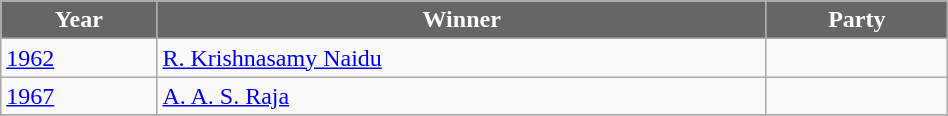<table class="wikitable" width="50%">
<tr>
<th style="background-color:#666666; color:white">Year</th>
<th style="background-color:#666666; color:white">Winner</th>
<th style="background-color:#666666; color:white" colspan="2">Party</th>
</tr>
<tr>
<td><a href='#'>1962</a></td>
<td><a href='#'>R. Krishnasamy Naidu</a></td>
<td></td>
</tr>
<tr>
<td><a href='#'>1967</a></td>
<td><a href='#'>A. A. S. Raja</a></td>
<td></td>
</tr>
<tr>
</tr>
</table>
